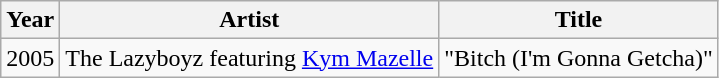<table class="wikitable" border="1">
<tr>
<th scope="col">Year</th>
<th scope="col">Artist</th>
<th scope="col">Title</th>
</tr>
<tr>
<td>2005</td>
<td>The Lazyboyz featuring <a href='#'>Kym Mazelle</a></td>
<td>"Bitch (I'm Gonna Getcha)"</td>
</tr>
</table>
